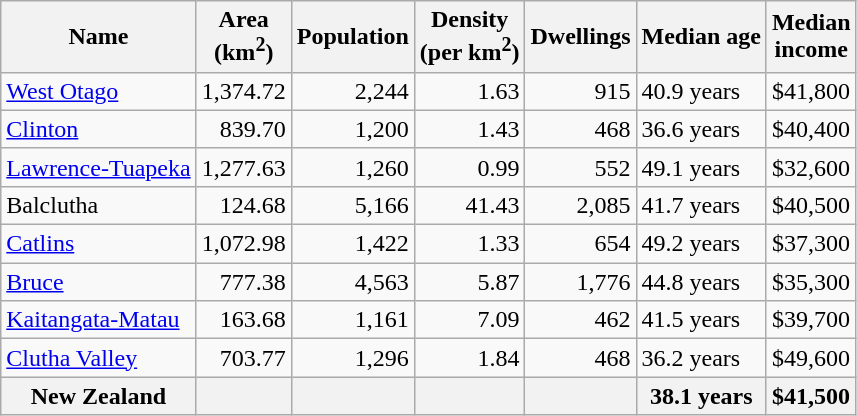<table class="wikitable">
<tr>
<th>Name</th>
<th>Area<br>(km<sup>2</sup>)</th>
<th>Population</th>
<th>Density<br>(per km<sup>2</sup>)</th>
<th>Dwellings</th>
<th>Median age</th>
<th>Median<br>income</th>
</tr>
<tr>
<td><a href='#'>West Otago</a></td>
<td style="text-align:right;">1,374.72</td>
<td style="text-align:right;">2,244</td>
<td style="text-align:right;">1.63</td>
<td style="text-align:right;">915</td>
<td>40.9 years</td>
<td>$41,800</td>
</tr>
<tr>
<td><a href='#'>Clinton</a></td>
<td style="text-align:right;">839.70</td>
<td style="text-align:right;">1,200</td>
<td style="text-align:right;">1.43</td>
<td style="text-align:right;">468</td>
<td>36.6 years</td>
<td>$40,400</td>
</tr>
<tr>
<td><a href='#'>Lawrence-Tuapeka</a></td>
<td style="text-align:right;">1,277.63</td>
<td style="text-align:right;">1,260</td>
<td style="text-align:right;">0.99</td>
<td style="text-align:right;">552</td>
<td>49.1 years</td>
<td>$32,600</td>
</tr>
<tr>
<td>Balclutha</td>
<td style="text-align:right;">124.68</td>
<td style="text-align:right;">5,166</td>
<td style="text-align:right;">41.43</td>
<td style="text-align:right;">2,085</td>
<td>41.7 years</td>
<td>$40,500</td>
</tr>
<tr>
<td><a href='#'>Catlins</a></td>
<td style="text-align:right;">1,072.98</td>
<td style="text-align:right;">1,422</td>
<td style="text-align:right;">1.33</td>
<td style="text-align:right;">654</td>
<td>49.2 years</td>
<td>$37,300</td>
</tr>
<tr>
<td><a href='#'>Bruce</a></td>
<td style="text-align:right;">777.38</td>
<td style="text-align:right;">4,563</td>
<td style="text-align:right;">5.87</td>
<td style="text-align:right;">1,776</td>
<td>44.8 years</td>
<td>$35,300</td>
</tr>
<tr>
<td><a href='#'>Kaitangata-Matau</a></td>
<td style="text-align:right;">163.68</td>
<td style="text-align:right;">1,161</td>
<td style="text-align:right;">7.09</td>
<td style="text-align:right;">462</td>
<td>41.5 years</td>
<td>$39,700</td>
</tr>
<tr>
<td><a href='#'>Clutha Valley</a></td>
<td style="text-align:right;">703.77</td>
<td style="text-align:right;">1,296</td>
<td style="text-align:right;">1.84</td>
<td style="text-align:right;">468</td>
<td>36.2 years</td>
<td>$49,600</td>
</tr>
<tr>
<th>New Zealand</th>
<th></th>
<th></th>
<th></th>
<th></th>
<th>38.1 years</th>
<th style="text-align:left;">$41,500</th>
</tr>
</table>
